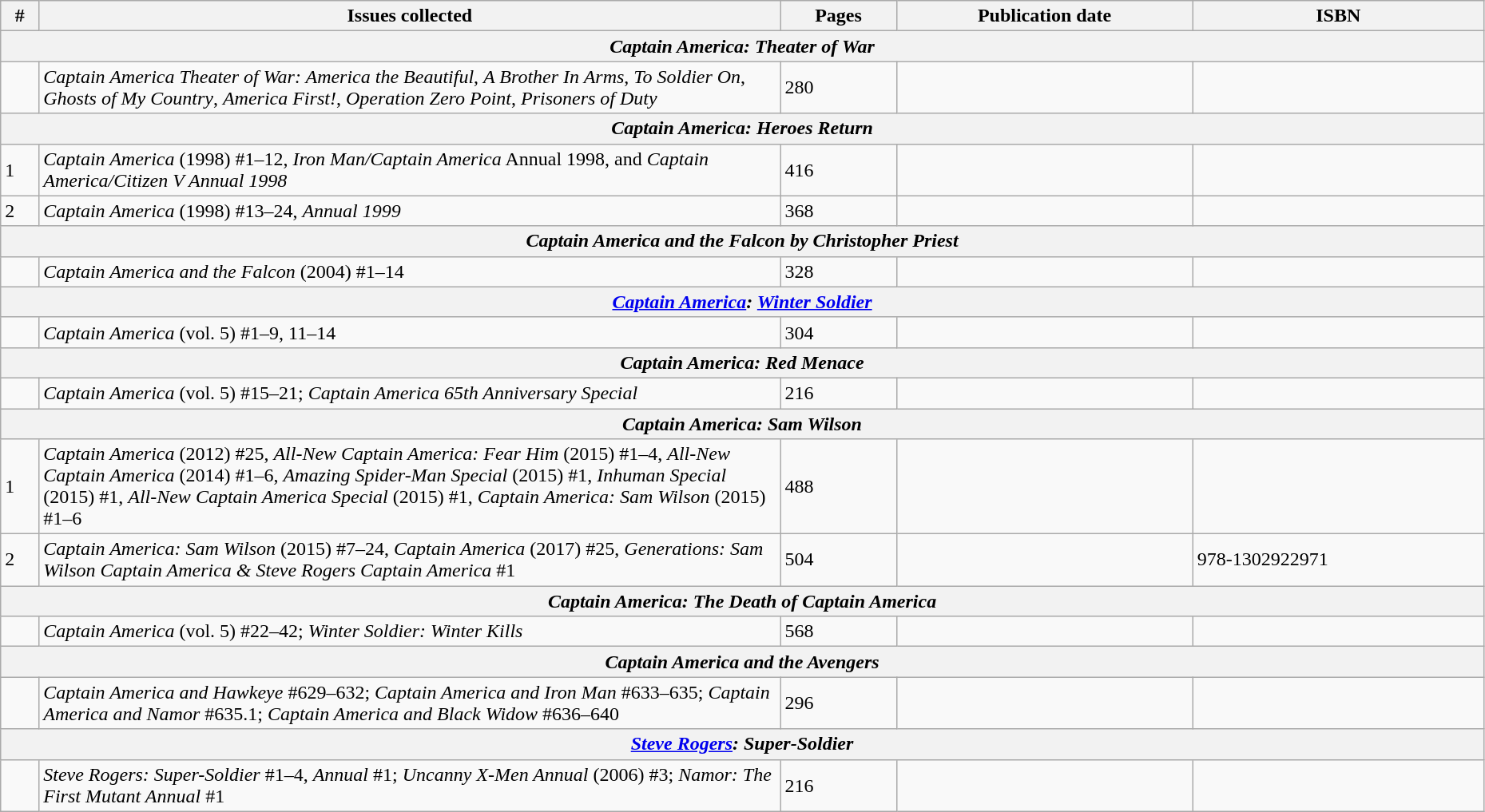<table class="wikitable sortable" width=98%>
<tr>
<th class="unsortable">#</th>
<th class="unsortable" width="50%">Issues collected</th>
<th>Pages</th>
<th>Publication date</th>
<th class="unsortable">ISBN</th>
</tr>
<tr>
<th colspan="5"><strong><em>Captain America: Theater of War</em></strong></th>
</tr>
<tr>
<td></td>
<td><em>Captain America Theater of War: America the Beautiful</em>, <em>A Brother In Arms</em>, <em>To Soldier On</em>, <em>Ghosts of My Country</em>, <em>America First!</em>, <em>Operation Zero Point</em>, <em>Prisoners of Duty</em></td>
<td>280</td>
<td></td>
<td></td>
</tr>
<tr>
<th colspan="5"><strong><em>Captain America: Heroes Return</em></strong></th>
</tr>
<tr>
<td>1</td>
<td><em>Captain America</em> (1998) #1–12, <em>Iron Man/Captain America</em> Annual 1998, and <em>Captain America/Citizen V Annual 1998</em></td>
<td>416</td>
<td></td>
<td></td>
</tr>
<tr>
<td>2</td>
<td><em>Captain America</em> (1998) #13–24, <em>Annual 1999</em></td>
<td>368</td>
<td></td>
<td></td>
</tr>
<tr>
<th colspan="5"><strong><em>Captain America and the Falcon by Christopher Priest</em></strong></th>
</tr>
<tr>
<td></td>
<td><em>Captain America and the Falcon</em> (2004) #1–14</td>
<td>328</td>
<td></td>
<td></td>
</tr>
<tr>
<th colspan="5"><strong><em><a href='#'>Captain America</a>: <a href='#'>Winter Soldier</a></em></strong></th>
</tr>
<tr>
<td></td>
<td><em>Captain America</em> (vol. 5) #1–9, 11–14</td>
<td>304</td>
<td></td>
<td></td>
</tr>
<tr>
<th colspan="5"><strong><em>Captain America: Red Menace</em></strong></th>
</tr>
<tr>
<td></td>
<td><em>Captain America</em> (vol. 5) #15–21; <em>Captain America 65th Anniversary Special</em></td>
<td>216</td>
<td></td>
<td></td>
</tr>
<tr>
<th colspan="5"><strong><em>Captain America: Sam Wilson</em></strong></th>
</tr>
<tr>
<td>1</td>
<td><em>Captain America</em> (2012) #25, <em>All-New Captain America: Fear Him</em> (2015) #1–4, <em>All-New Captain America</em> (2014) #1–6, <em>Amazing Spider-Man Special</em> (2015) #1, <em>Inhuman Special</em> (2015) #1, <em>All-New Captain America Special</em> (2015) #1, <em>Captain America: Sam Wilson</em> (2015) #1–6</td>
<td>488</td>
<td></td>
<td></td>
</tr>
<tr>
<td>2</td>
<td><em>Captain America: Sam Wilson</em> (2015) #7–24, <em>Captain America</em> (2017) #25, <em>Generations: Sam Wilson Captain America & Steve Rogers Captain America</em> #1</td>
<td>504</td>
<td></td>
<td>978-1302922971</td>
</tr>
<tr>
<th colspan="5"><strong><em>Captain America: The Death of Captain America</em></strong></th>
</tr>
<tr>
<td></td>
<td><em>Captain America</em> (vol. 5) #22–42; <em>Winter Soldier: Winter Kills</em></td>
<td>568</td>
<td></td>
<td></td>
</tr>
<tr>
<th colspan="5"><strong><em>Captain America and the Avengers</em></strong></th>
</tr>
<tr>
<td></td>
<td><em>Captain America and Hawkeye</em> #629–632; <em>Captain America and Iron Man</em> #633–635; <em>Captain America and Namor</em> #635.1; <em>Captain America and Black Widow</em> #636–640</td>
<td>296</td>
<td></td>
<td></td>
</tr>
<tr>
<th colspan="5"><strong><em><a href='#'>Steve Rogers</a>: Super-Soldier</em></strong></th>
</tr>
<tr>
<td></td>
<td><em>Steve Rogers: Super-Soldier</em> #1–4, <em>Annual</em> #1; <em>Uncanny X-Men Annual</em> (2006) #3; <em>Namor: The First Mutant Annual</em> #1</td>
<td>216</td>
<td></td>
<td></td>
</tr>
</table>
